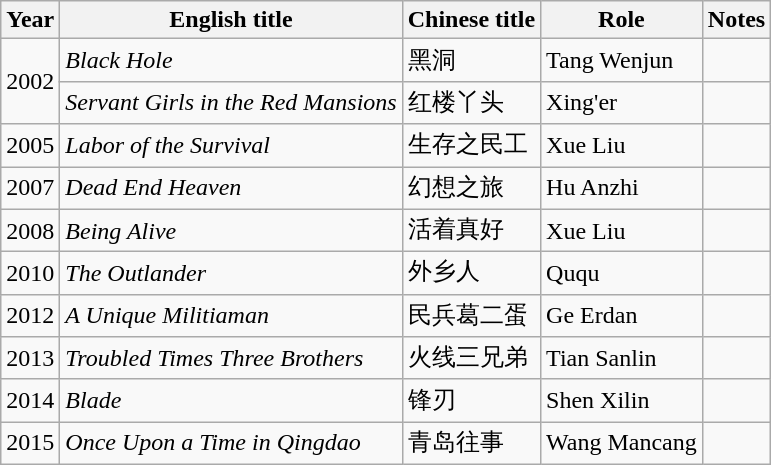<table class="wikitable sortable">
<tr>
<th>Year</th>
<th>English title</th>
<th>Chinese title</th>
<th>Role</th>
<th class="unsortable">Notes</th>
</tr>
<tr>
<td rowspan="2">2002</td>
<td><em>Black Hole</em></td>
<td>黑洞</td>
<td>Tang Wenjun</td>
<td></td>
</tr>
<tr>
<td><em>Servant Girls in the Red Mansions</em></td>
<td>红楼丫头</td>
<td>Xing'er</td>
<td></td>
</tr>
<tr>
<td>2005</td>
<td><em>Labor of the Survival</em></td>
<td>生存之民工</td>
<td>Xue Liu</td>
<td></td>
</tr>
<tr>
<td>2007</td>
<td><em>Dead End Heaven</em></td>
<td>幻想之旅</td>
<td>Hu Anzhi</td>
<td></td>
</tr>
<tr>
<td>2008</td>
<td><em>Being Alive</em></td>
<td>活着真好</td>
<td>Xue Liu</td>
<td></td>
</tr>
<tr>
<td>2010</td>
<td><em> The Outlander</em></td>
<td>外乡人</td>
<td>Ququ</td>
<td></td>
</tr>
<tr>
<td>2012</td>
<td><em>A Unique Militiaman</em></td>
<td>民兵葛二蛋</td>
<td>Ge Erdan</td>
<td></td>
</tr>
<tr>
<td>2013</td>
<td><em>Troubled Times Three Brothers</em></td>
<td>火线三兄弟</td>
<td>Tian Sanlin</td>
<td></td>
</tr>
<tr>
<td>2014</td>
<td><em>Blade</em></td>
<td>锋刃</td>
<td>Shen Xilin</td>
<td></td>
</tr>
<tr>
<td>2015</td>
<td><em>Once Upon a Time in Qingdao</em></td>
<td>青岛往事</td>
<td>Wang Mancang</td>
<td></td>
</tr>
</table>
